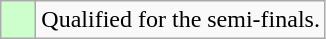<table class="wikitable">
<tr>
<td style="background: #ccffcc;">    </td>
<td>Qualified for the semi-finals.</td>
</tr>
</table>
